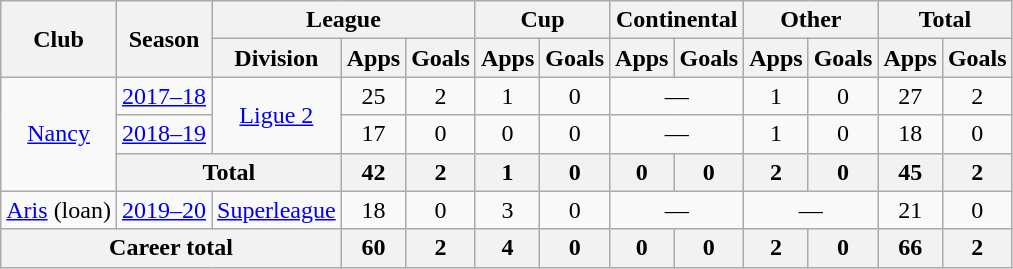<table class="wikitable" style="text-align:center">
<tr>
<th rowspan="2">Club</th>
<th rowspan="2">Season</th>
<th colspan="3">League</th>
<th colspan="2">Cup</th>
<th colspan="2">Continental</th>
<th colspan="2">Other</th>
<th colspan="2">Total</th>
</tr>
<tr>
<th>Division</th>
<th>Apps</th>
<th>Goals</th>
<th>Apps</th>
<th>Goals</th>
<th>Apps</th>
<th>Goals</th>
<th>Apps</th>
<th>Goals</th>
<th>Apps</th>
<th>Goals</th>
</tr>
<tr>
<td rowspan="3"><a href='#'>Nancy</a></td>
<td><a href='#'>2017–18</a></td>
<td rowspan="2"><a href='#'>Ligue 2</a></td>
<td>25</td>
<td>2</td>
<td>1</td>
<td>0</td>
<td colspan="2">—</td>
<td>1</td>
<td>0</td>
<td>27</td>
<td>2</td>
</tr>
<tr>
<td><a href='#'>2018–19</a></td>
<td>17</td>
<td>0</td>
<td>0</td>
<td>0</td>
<td colspan="2">—</td>
<td>1</td>
<td>0</td>
<td>18</td>
<td>0</td>
</tr>
<tr>
<th colspan="2">Total</th>
<th>42</th>
<th>2</th>
<th>1</th>
<th>0</th>
<th>0</th>
<th>0</th>
<th>2</th>
<th>0</th>
<th>45</th>
<th>2</th>
</tr>
<tr>
<td><a href='#'>Aris</a> (loan)</td>
<td><a href='#'>2019–20</a></td>
<td><a href='#'>Superleague</a></td>
<td>18</td>
<td>0</td>
<td>3</td>
<td>0</td>
<td colspan="2">—</td>
<td colspan="2">—</td>
<td>21</td>
<td>0</td>
</tr>
<tr>
<th colspan="3">Career total</th>
<th>60</th>
<th>2</th>
<th>4</th>
<th>0</th>
<th>0</th>
<th>0</th>
<th>2</th>
<th>0</th>
<th>66</th>
<th>2</th>
</tr>
</table>
